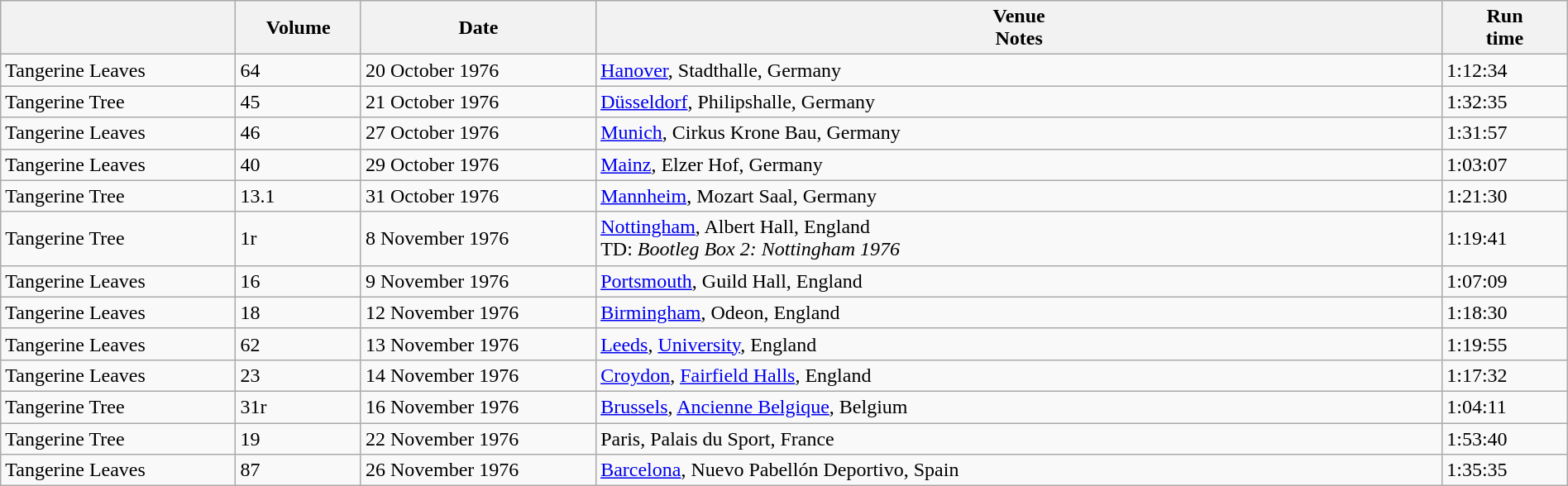<table class="wikitable" style="width: 100%;">
<tr>
<th style="width: 15%;"></th>
<th style="width: 8%;">Volume</th>
<th style="width: 15%;">Date</th>
<th>Venue<br>Notes</th>
<th style="width: 8%;">Run<br>time</th>
</tr>
<tr>
<td>Tangerine Leaves</td>
<td>64</td>
<td>20 October 1976</td>
<td><a href='#'>Hanover</a>, Stadthalle, Germany</td>
<td>1:12:34</td>
</tr>
<tr>
<td>Tangerine Tree</td>
<td>45</td>
<td>21 October 1976</td>
<td><a href='#'>Düsseldorf</a>, Philipshalle, Germany</td>
<td>1:32:35</td>
</tr>
<tr>
<td>Tangerine Leaves</td>
<td>46</td>
<td>27 October 1976</td>
<td><a href='#'>Munich</a>, Cirkus Krone Bau, Germany</td>
<td>1:31:57</td>
</tr>
<tr>
<td>Tangerine Leaves</td>
<td>40</td>
<td>29 October 1976</td>
<td><a href='#'>Mainz</a>, Elzer Hof, Germany</td>
<td>1:03:07</td>
</tr>
<tr>
<td>Tangerine Tree</td>
<td>13.1</td>
<td>31 October 1976</td>
<td><a href='#'>Mannheim</a>, Mozart Saal, Germany</td>
<td>1:21:30</td>
</tr>
<tr>
<td>Tangerine Tree</td>
<td>1r</td>
<td>8 November 1976</td>
<td><a href='#'>Nottingham</a>, Albert Hall, England<br>TD: <em>Bootleg Box 2: Nottingham 1976</em></td>
<td>1:19:41</td>
</tr>
<tr>
<td>Tangerine Leaves</td>
<td>16</td>
<td>9 November 1976</td>
<td><a href='#'>Portsmouth</a>, Guild Hall, England</td>
<td>1:07:09</td>
</tr>
<tr>
<td>Tangerine Leaves</td>
<td>18</td>
<td>12 November 1976</td>
<td><a href='#'>Birmingham</a>, Odeon, England</td>
<td>1:18:30</td>
</tr>
<tr>
<td>Tangerine Leaves</td>
<td>62</td>
<td>13 November 1976</td>
<td><a href='#'>Leeds</a>, <a href='#'>University</a>, England</td>
<td>1:19:55</td>
</tr>
<tr>
<td>Tangerine Leaves</td>
<td>23</td>
<td>14 November 1976</td>
<td><a href='#'>Croydon</a>, <a href='#'>Fairfield Halls</a>, England</td>
<td>1:17:32</td>
</tr>
<tr>
<td>Tangerine Tree</td>
<td>31r</td>
<td>16 November 1976</td>
<td><a href='#'>Brussels</a>, <a href='#'>Ancienne Belgique</a>, Belgium</td>
<td>1:04:11</td>
</tr>
<tr>
<td>Tangerine Tree</td>
<td>19</td>
<td>22 November 1976</td>
<td>Paris, Palais du Sport, France</td>
<td>1:53:40</td>
</tr>
<tr>
<td>Tangerine Leaves</td>
<td>87</td>
<td>26 November 1976</td>
<td><a href='#'>Barcelona</a>, Nuevo Pabellón Deportivo, Spain</td>
<td>1:35:35</td>
</tr>
</table>
